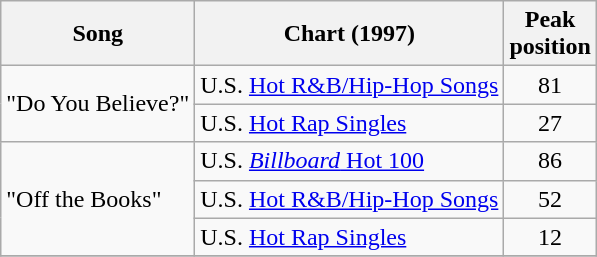<table class="wikitable">
<tr>
<th align="left">Song</th>
<th align="left">Chart (1997)</th>
<th align="center">Peak<br>position</th>
</tr>
<tr>
<td align="left" rowspan="2">"Do You Believe?"</td>
<td align="left">U.S. <a href='#'>Hot R&B/Hip-Hop Songs</a></td>
<td align="center">81</td>
</tr>
<tr>
<td align="left">U.S. <a href='#'>Hot Rap Singles</a></td>
<td align="center">27</td>
</tr>
<tr>
<td align="left" rowspan="3">"Off the Books"</td>
<td align="left">U.S. <a href='#'><em>Billboard</em> Hot 100</a></td>
<td align="center">86</td>
</tr>
<tr>
<td align="left">U.S. <a href='#'>Hot R&B/Hip-Hop Songs</a></td>
<td align="center">52</td>
</tr>
<tr>
<td align="left">U.S. <a href='#'>Hot Rap Singles</a></td>
<td align="center">12</td>
</tr>
<tr>
</tr>
</table>
